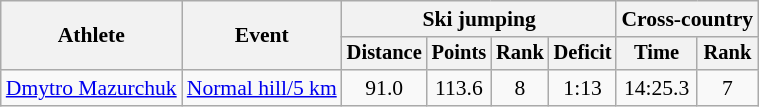<table class="wikitable" style="font-size:90%">
<tr>
<th rowspan="2">Athlete</th>
<th rowspan="2">Event</th>
<th colspan="4">Ski jumping</th>
<th colspan="2">Cross-country</th>
</tr>
<tr style="font-size:95%">
<th>Distance</th>
<th>Points</th>
<th>Rank</th>
<th>Deficit</th>
<th>Time</th>
<th>Rank</th>
</tr>
<tr align=center>
<td align=left><a href='#'>Dmytro Mazurchuk</a></td>
<td align=left><a href='#'>Normal hill/5 km</a></td>
<td>91.0</td>
<td>113.6</td>
<td>8</td>
<td>1:13</td>
<td>14:25.3</td>
<td>7</td>
</tr>
</table>
